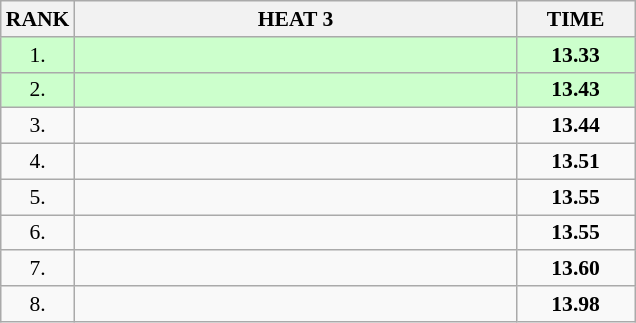<table class="wikitable" style="border-collapse: collapse; font-size: 90%;">
<tr>
<th>RANK</th>
<th style="width: 20em">HEAT 3</th>
<th style="width: 5em">TIME</th>
</tr>
<tr style="background:#ccffcc;">
<td align="center">1.</td>
<td></td>
<td align="center"><strong>13.33</strong></td>
</tr>
<tr style="background:#ccffcc;">
<td align="center">2.</td>
<td></td>
<td align="center"><strong>13.43</strong></td>
</tr>
<tr>
<td align="center">3.</td>
<td></td>
<td align="center"><strong>13.44</strong></td>
</tr>
<tr>
<td align="center">4.</td>
<td></td>
<td align="center"><strong>13.51</strong></td>
</tr>
<tr>
<td align="center">5.</td>
<td></td>
<td align="center"><strong>13.55</strong></td>
</tr>
<tr>
<td align="center">6.</td>
<td></td>
<td align="center"><strong>13.55</strong></td>
</tr>
<tr>
<td align="center">7.</td>
<td></td>
<td align="center"><strong>13.60</strong></td>
</tr>
<tr>
<td align="center">8.</td>
<td></td>
<td align="center"><strong>13.98</strong></td>
</tr>
</table>
